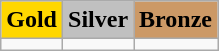<table class=wikitable>
<tr>
<td align=center bgcolor=gold> <strong>Gold</strong></td>
<td align=center bgcolor=silver> <strong>Silver</strong></td>
<td align=center bgcolor=cc9966> <strong>Bronze</strong></td>
</tr>
<tr>
<td></td>
<td></td>
<td></td>
</tr>
</table>
